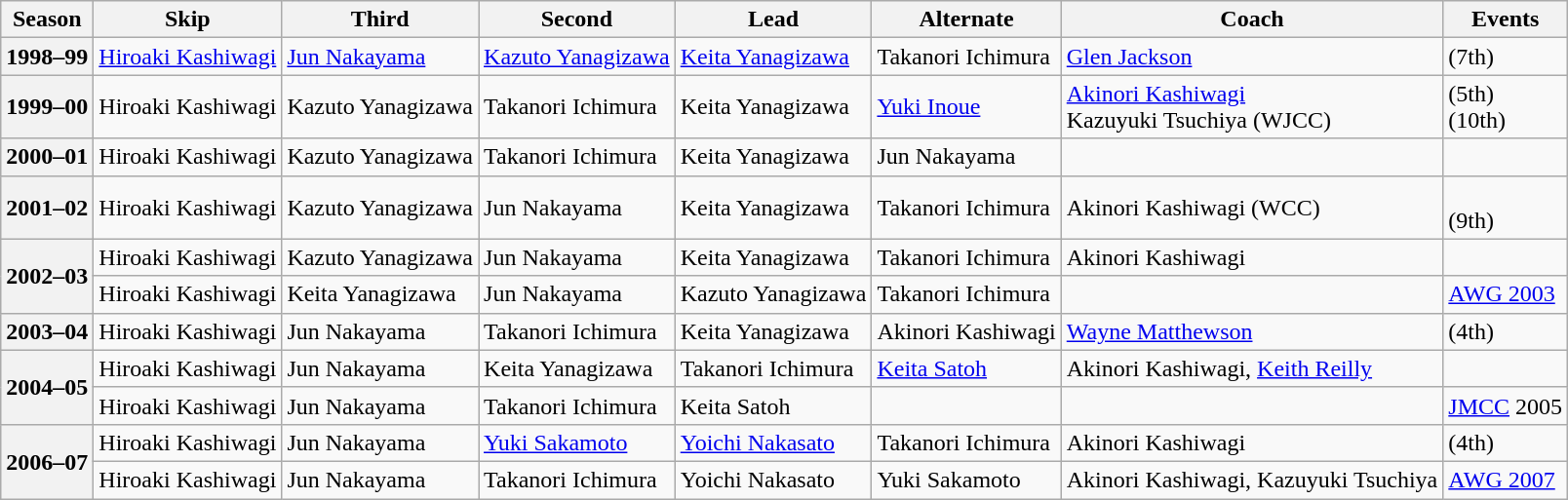<table class="wikitable">
<tr>
<th scope="col">Season</th>
<th scope="col">Skip</th>
<th scope="col">Third</th>
<th scope="col">Second</th>
<th scope="col">Lead</th>
<th scope="col">Alternate</th>
<th scope="col">Coach</th>
<th scope="col">Events</th>
</tr>
<tr>
<th scope="row">1998–99</th>
<td><a href='#'>Hiroaki Kashiwagi</a></td>
<td><a href='#'>Jun Nakayama</a></td>
<td><a href='#'>Kazuto Yanagizawa</a></td>
<td><a href='#'>Keita Yanagizawa</a></td>
<td>Takanori Ichimura</td>
<td><a href='#'>Glen Jackson</a></td>
<td> (7th)</td>
</tr>
<tr>
<th scope="row">1999–00</th>
<td>Hiroaki Kashiwagi</td>
<td>Kazuto Yanagizawa</td>
<td>Takanori Ichimura</td>
<td>Keita Yanagizawa</td>
<td><a href='#'>Yuki Inoue</a></td>
<td><a href='#'>Akinori Kashiwagi</a><br>Kazuyuki Tsuchiya (WJCC)</td>
<td> (5th)<br> (10th)</td>
</tr>
<tr>
<th scope="row">2000–01</th>
<td>Hiroaki Kashiwagi</td>
<td>Kazuto Yanagizawa</td>
<td>Takanori Ichimura</td>
<td>Keita Yanagizawa</td>
<td>Jun Nakayama</td>
<td></td>
<td> </td>
</tr>
<tr>
<th scope="row">2001–02</th>
<td>Hiroaki Kashiwagi</td>
<td>Kazuto Yanagizawa</td>
<td>Jun Nakayama</td>
<td>Keita Yanagizawa</td>
<td>Takanori Ichimura</td>
<td>Akinori Kashiwagi (WCC)</td>
<td> <br> (9th)</td>
</tr>
<tr>
<th scope="row" rowspan=2>2002–03</th>
<td>Hiroaki Kashiwagi</td>
<td>Kazuto Yanagizawa</td>
<td>Jun Nakayama</td>
<td>Keita Yanagizawa</td>
<td>Takanori Ichimura</td>
<td>Akinori Kashiwagi</td>
<td> </td>
</tr>
<tr>
<td>Hiroaki Kashiwagi</td>
<td>Keita Yanagizawa</td>
<td>Jun Nakayama</td>
<td>Kazuto Yanagizawa</td>
<td>Takanori Ichimura</td>
<td></td>
<td><a href='#'>AWG 2003</a> </td>
</tr>
<tr>
<th scope="row">2003–04</th>
<td>Hiroaki Kashiwagi</td>
<td>Jun Nakayama</td>
<td>Takanori Ichimura</td>
<td>Keita Yanagizawa</td>
<td>Akinori Kashiwagi</td>
<td><a href='#'>Wayne Matthewson</a></td>
<td> (4th)</td>
</tr>
<tr>
<th scope="row" rowspan=2>2004–05</th>
<td>Hiroaki Kashiwagi</td>
<td>Jun Nakayama</td>
<td>Keita Yanagizawa</td>
<td>Takanori Ichimura</td>
<td><a href='#'>Keita Satoh</a></td>
<td>Akinori Kashiwagi, <a href='#'>Keith Reilly</a></td>
<td> </td>
</tr>
<tr>
<td>Hiroaki Kashiwagi</td>
<td>Jun Nakayama</td>
<td>Takanori Ichimura</td>
<td>Keita Satoh</td>
<td></td>
<td></td>
<td><a href='#'>JMCC</a> 2005 </td>
</tr>
<tr>
<th scope="row" rowspan=2>2006–07</th>
<td>Hiroaki Kashiwagi</td>
<td>Jun Nakayama</td>
<td><a href='#'>Yuki Sakamoto</a></td>
<td><a href='#'>Yoichi Nakasato</a></td>
<td>Takanori Ichimura</td>
<td>Akinori Kashiwagi</td>
<td> (4th)</td>
</tr>
<tr>
<td>Hiroaki Kashiwagi</td>
<td>Jun Nakayama</td>
<td>Takanori Ichimura</td>
<td>Yoichi Nakasato</td>
<td>Yuki Sakamoto</td>
<td>Akinori Kashiwagi, Kazuyuki Tsuchiya</td>
<td><a href='#'>AWG 2007</a> </td>
</tr>
</table>
